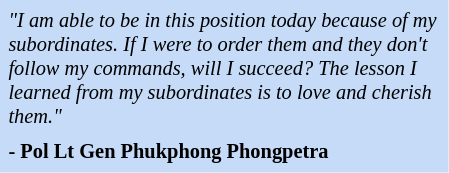<table class="toccolours" cellspacing="5" style="float: right; margin-left: 1em; margin-right: 2em; font-size: 85%; background:#c6dbf7; color:black; width:22em; max-width: 40%;">
<tr>
<td style="text-align: left;"><em>"I am able to be in this position today because of my subordinates. If I were to order them and they don't follow my commands, will I succeed? The lesson I learned from my subordinates is to love and cherish them."</em> </td>
</tr>
<tr>
<td><strong>- Pol Lt Gen Phukphong Phongpetra</strong></td>
</tr>
</table>
